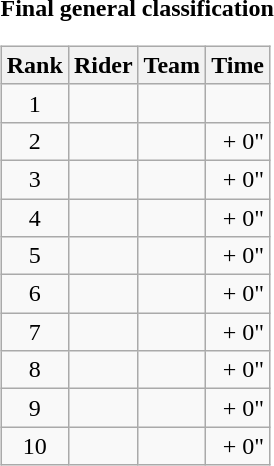<table>
<tr>
<td><strong>Final general classification</strong><br><table class="wikitable">
<tr>
<th scope="col">Rank</th>
<th scope="col">Rider</th>
<th scope="col">Team</th>
<th scope="col">Time</th>
</tr>
<tr>
<td style="text-align:center;">1</td>
<td></td>
<td></td>
<td style="text-align:right;"></td>
</tr>
<tr>
<td style="text-align:center;">2</td>
<td></td>
<td></td>
<td style="text-align:right;">+ 0"</td>
</tr>
<tr>
<td style="text-align:center;">3</td>
<td></td>
<td></td>
<td style="text-align:right;">+ 0"</td>
</tr>
<tr>
<td style="text-align:center;">4</td>
<td></td>
<td></td>
<td style="text-align:right;">+ 0"</td>
</tr>
<tr>
<td style="text-align:center;">5</td>
<td></td>
<td></td>
<td style="text-align:right;">+ 0"</td>
</tr>
<tr>
<td style="text-align:center;">6</td>
<td></td>
<td></td>
<td style="text-align:right;">+ 0"</td>
</tr>
<tr>
<td style="text-align:center;">7</td>
<td></td>
<td></td>
<td style="text-align:right;">+ 0"</td>
</tr>
<tr>
<td style="text-align:center;">8</td>
<td></td>
<td></td>
<td style="text-align:right;">+ 0"</td>
</tr>
<tr>
<td style="text-align:center;">9</td>
<td></td>
<td></td>
<td style="text-align:right;">+ 0"</td>
</tr>
<tr>
<td style="text-align:center;">10</td>
<td></td>
<td></td>
<td style="text-align:right;">+ 0"</td>
</tr>
</table>
</td>
</tr>
</table>
